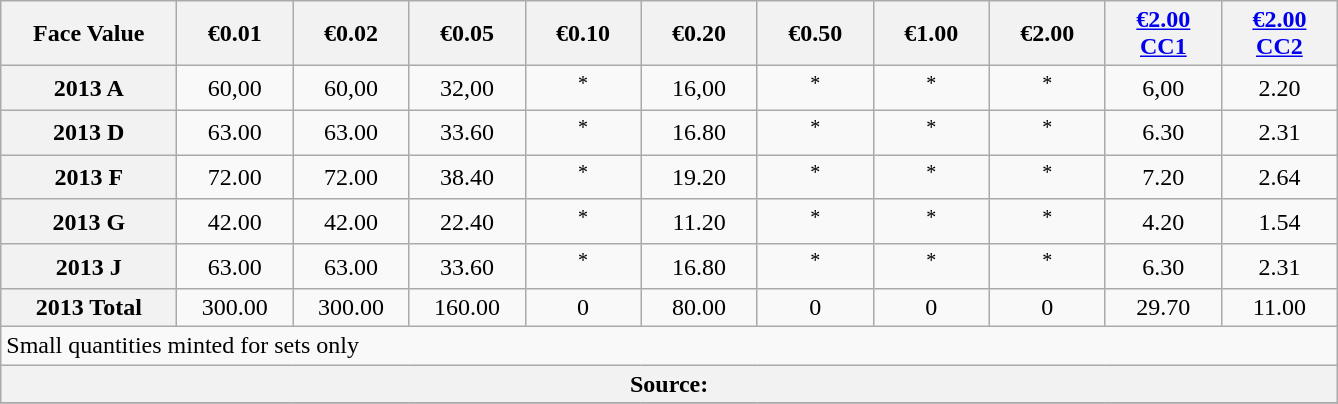<table class="wikitable" style="text-align:center">
<tr>
<th align=left width=110px>Face Value</th>
<th align=left width=70px>€0.01</th>
<th align=left width=70px>€0.02</th>
<th align=left width=70px>€0.05</th>
<th align=left width=70px>€0.10</th>
<th align=left width=70px>€0.20</th>
<th align=left width=70px>€0.50</th>
<th align=left width=70px>€1.00</th>
<th align=left width=70px>€2.00</th>
<th align=left width=70px><a href='#'>€2.00 CC1</a></th>
<th align=left width=70px><a href='#'>€2.00 CC2</a></th>
</tr>
<tr>
<th>2013 A</th>
<td>60,00</td>
<td>60,00</td>
<td>32,00</td>
<td><sup>*</sup></td>
<td>16,00</td>
<td><sup>*</sup></td>
<td><sup>*</sup></td>
<td><sup>*</sup></td>
<td>6,00</td>
<td>2.20</td>
</tr>
<tr>
<th>2013 D</th>
<td>63.00</td>
<td>63.00</td>
<td>33.60</td>
<td><sup>*</sup></td>
<td>16.80</td>
<td><sup>*</sup></td>
<td><sup>*</sup></td>
<td><sup>*</sup></td>
<td>6.30</td>
<td>2.31</td>
</tr>
<tr>
<th>2013 F</th>
<td>72.00</td>
<td>72.00</td>
<td>38.40</td>
<td><sup>*</sup></td>
<td>19.20</td>
<td><sup>*</sup></td>
<td><sup>*</sup></td>
<td><sup>*</sup></td>
<td>7.20</td>
<td>2.64</td>
</tr>
<tr>
<th>2013 G</th>
<td>42.00</td>
<td>42.00</td>
<td>22.40</td>
<td><sup>*</sup></td>
<td>11.20</td>
<td><sup>*</sup></td>
<td><sup>*</sup></td>
<td><sup>*</sup></td>
<td>4.20</td>
<td>1.54</td>
</tr>
<tr>
<th>2013 J</th>
<td>63.00</td>
<td>63.00</td>
<td>33.60</td>
<td><sup>*</sup></td>
<td>16.80</td>
<td><sup>*</sup></td>
<td><sup>*</sup></td>
<td><sup>*</sup></td>
<td>6.30</td>
<td>2.31</td>
</tr>
<tr>
<th>2013 Total</th>
<td>300.00</td>
<td>300.00</td>
<td>160.00</td>
<td>0</td>
<td>80.00</td>
<td>0</td>
<td>0</td>
<td>0</td>
<td>29.70</td>
<td>11.00</td>
</tr>
<tr>
<td align=left colspan=11> Small quantities minted for sets only</td>
</tr>
<tr>
<th colspan=11>Source:</th>
</tr>
<tr>
</tr>
</table>
